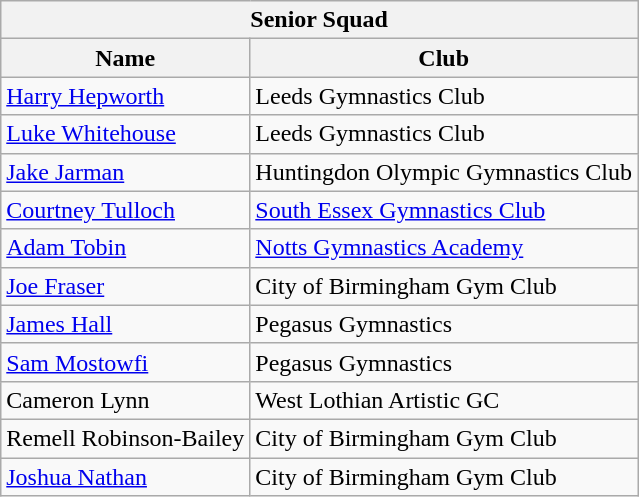<table class="wikitable">
<tr>
<th colspan="2">Senior Squad</th>
</tr>
<tr>
<th>Name</th>
<th>Club</th>
</tr>
<tr>
<td><a href='#'>Harry Hepworth</a></td>
<td>Leeds Gymnastics Club</td>
</tr>
<tr>
<td><a href='#'>Luke Whitehouse</a></td>
<td>Leeds Gymnastics Club</td>
</tr>
<tr>
<td><a href='#'>Jake Jarman</a></td>
<td>Huntingdon Olympic Gymnastics Club</td>
</tr>
<tr>
<td><a href='#'>Courtney Tulloch</a></td>
<td><a href='#'>South Essex Gymnastics Club</a></td>
</tr>
<tr>
<td><a href='#'>Adam Tobin</a></td>
<td><a href='#'>Notts Gymnastics Academy</a></td>
</tr>
<tr>
<td><a href='#'>Joe Fraser</a></td>
<td>City of Birmingham Gym Club</td>
</tr>
<tr>
<td><a href='#'>James Hall</a></td>
<td>Pegasus Gymnastics</td>
</tr>
<tr>
<td><a href='#'>Sam Mostowfi</a></td>
<td>Pegasus Gymnastics</td>
</tr>
<tr>
<td>Cameron Lynn</td>
<td>West Lothian Artistic GC</td>
</tr>
<tr>
<td>Remell Robinson-Bailey</td>
<td>City of Birmingham Gym Club</td>
</tr>
<tr>
<td><a href='#'>Joshua Nathan</a></td>
<td>City of Birmingham Gym Club</td>
</tr>
</table>
